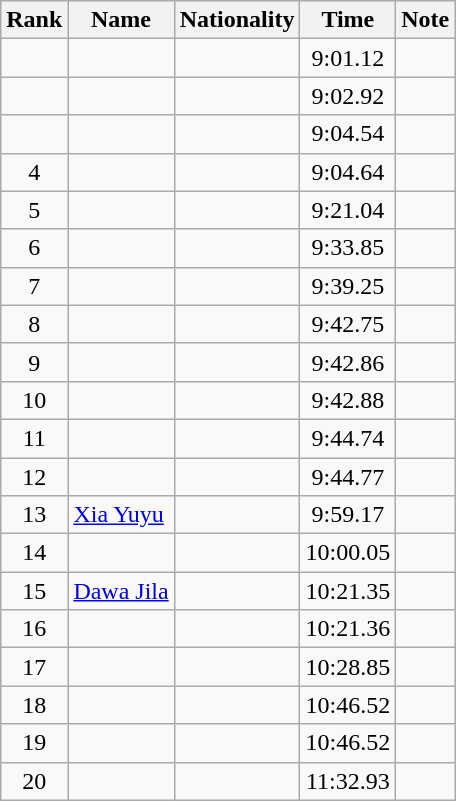<table class="wikitable sortable" style="text-align:center">
<tr>
<th>Rank</th>
<th>Name</th>
<th>Nationality</th>
<th>Time</th>
<th>Note</th>
</tr>
<tr>
<td></td>
<td align=left></td>
<td align=left></td>
<td>9:01.12</td>
<td></td>
</tr>
<tr>
<td></td>
<td align=left></td>
<td align=left></td>
<td>9:02.92</td>
<td></td>
</tr>
<tr>
<td></td>
<td align=left></td>
<td align=left></td>
<td>9:04.54</td>
<td></td>
</tr>
<tr>
<td>4</td>
<td align=left></td>
<td align=left></td>
<td>9:04.64</td>
<td></td>
</tr>
<tr>
<td>5</td>
<td align=left></td>
<td align=left></td>
<td>9:21.04</td>
<td></td>
</tr>
<tr>
<td>6</td>
<td align=left></td>
<td align=left></td>
<td>9:33.85</td>
<td></td>
</tr>
<tr>
<td>7</td>
<td align=left></td>
<td align=left></td>
<td>9:39.25</td>
<td></td>
</tr>
<tr>
<td>8</td>
<td align=left></td>
<td align=left></td>
<td>9:42.75</td>
<td></td>
</tr>
<tr>
<td>9</td>
<td align=left></td>
<td align=left></td>
<td>9:42.86</td>
<td></td>
</tr>
<tr>
<td>10</td>
<td align=left></td>
<td align=left></td>
<td>9:42.88</td>
<td></td>
</tr>
<tr>
<td>11</td>
<td align=left></td>
<td align=left></td>
<td>9:44.74</td>
<td></td>
</tr>
<tr>
<td>12</td>
<td align=left></td>
<td align=left></td>
<td>9:44.77</td>
<td></td>
</tr>
<tr>
<td>13</td>
<td align=left><a href='#'>Xia Yuyu</a></td>
<td align=left></td>
<td>9:59.17</td>
<td></td>
</tr>
<tr>
<td>14</td>
<td align=left></td>
<td align=left></td>
<td>10:00.05</td>
<td></td>
</tr>
<tr>
<td>15</td>
<td align=left><a href='#'>Dawa Jila</a></td>
<td align=left></td>
<td>10:21.35</td>
<td></td>
</tr>
<tr>
<td>16</td>
<td align=left></td>
<td align=left></td>
<td>10:21.36</td>
<td></td>
</tr>
<tr>
<td>17</td>
<td align=left></td>
<td align=left></td>
<td>10:28.85</td>
<td></td>
</tr>
<tr>
<td>18</td>
<td align=left></td>
<td align=left></td>
<td>10:46.52</td>
<td></td>
</tr>
<tr>
<td>19</td>
<td align=left></td>
<td align=left></td>
<td>10:46.52</td>
<td></td>
</tr>
<tr>
<td>20</td>
<td align=left></td>
<td align=left></td>
<td>11:32.93</td>
<td></td>
</tr>
</table>
